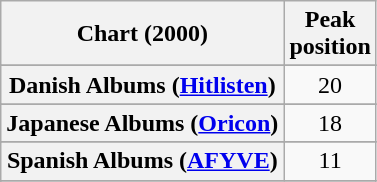<table class="wikitable sortable plainrowheaders" style="text-align:center">
<tr>
<th scope="col">Chart (2000)</th>
<th scope="col">Peak<br>position</th>
</tr>
<tr>
</tr>
<tr>
</tr>
<tr>
</tr>
<tr>
</tr>
<tr>
</tr>
<tr>
<th scope="row">Danish Albums (<a href='#'>Hitlisten</a>)</th>
<td>20</td>
</tr>
<tr>
</tr>
<tr>
</tr>
<tr>
</tr>
<tr>
</tr>
<tr>
</tr>
<tr>
</tr>
<tr>
</tr>
<tr>
<th scope="row">Japanese Albums (<a href='#'>Oricon</a>)</th>
<td>18</td>
</tr>
<tr>
</tr>
<tr>
</tr>
<tr>
</tr>
<tr>
<th scope="row">Spanish Albums (<a href='#'>AFYVE</a>)</th>
<td>11</td>
</tr>
<tr>
</tr>
<tr>
</tr>
<tr>
</tr>
<tr>
</tr>
<tr>
</tr>
</table>
